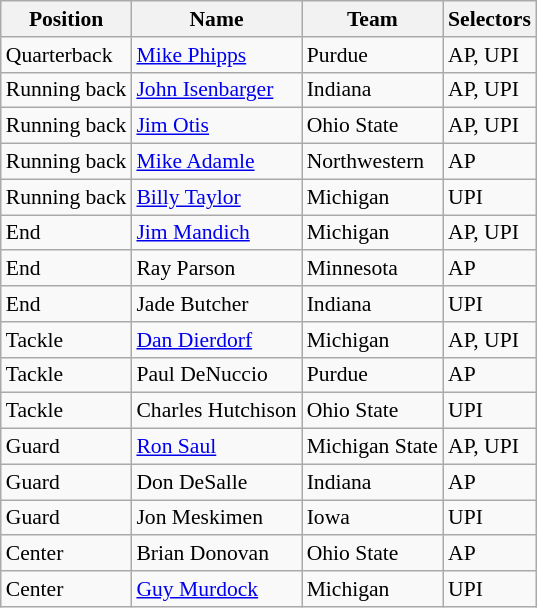<table class="wikitable" style="font-size: 90%">
<tr>
<th>Position</th>
<th>Name</th>
<th>Team</th>
<th>Selectors</th>
</tr>
<tr>
<td>Quarterback</td>
<td><a href='#'>Mike Phipps</a></td>
<td>Purdue</td>
<td>AP, UPI</td>
</tr>
<tr>
<td>Running back</td>
<td><a href='#'>John Isenbarger</a></td>
<td>Indiana</td>
<td>AP, UPI</td>
</tr>
<tr>
<td>Running back</td>
<td><a href='#'>Jim Otis</a></td>
<td>Ohio State</td>
<td>AP, UPI</td>
</tr>
<tr>
<td>Running back</td>
<td><a href='#'>Mike Adamle</a></td>
<td>Northwestern</td>
<td>AP</td>
</tr>
<tr>
<td>Running back</td>
<td><a href='#'>Billy Taylor</a></td>
<td>Michigan</td>
<td>UPI</td>
</tr>
<tr>
<td>End</td>
<td><a href='#'>Jim Mandich</a></td>
<td>Michigan</td>
<td>AP, UPI</td>
</tr>
<tr>
<td>End</td>
<td>Ray Parson</td>
<td>Minnesota</td>
<td>AP</td>
</tr>
<tr>
<td>End</td>
<td>Jade Butcher</td>
<td>Indiana</td>
<td>UPI</td>
</tr>
<tr>
<td>Tackle</td>
<td><a href='#'>Dan Dierdorf</a></td>
<td>Michigan</td>
<td>AP, UPI</td>
</tr>
<tr>
<td>Tackle</td>
<td>Paul DeNuccio</td>
<td>Purdue</td>
<td>AP</td>
</tr>
<tr>
<td>Tackle</td>
<td>Charles Hutchison</td>
<td>Ohio State</td>
<td>UPI</td>
</tr>
<tr>
<td>Guard</td>
<td><a href='#'>Ron Saul</a></td>
<td>Michigan State</td>
<td>AP, UPI</td>
</tr>
<tr>
<td>Guard</td>
<td>Don DeSalle</td>
<td>Indiana</td>
<td>AP</td>
</tr>
<tr>
<td>Guard</td>
<td>Jon Meskimen</td>
<td>Iowa</td>
<td>UPI</td>
</tr>
<tr>
<td>Center</td>
<td>Brian Donovan</td>
<td>Ohio State</td>
<td>AP</td>
</tr>
<tr>
<td>Center</td>
<td><a href='#'>Guy Murdock</a></td>
<td>Michigan</td>
<td>UPI</td>
</tr>
</table>
